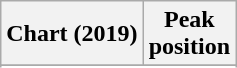<table class="wikitable sortable plainrowheaders" style="text-align:center">
<tr>
<th scope="col">Chart (2019)</th>
<th scope="col">Peak<br>position</th>
</tr>
<tr>
</tr>
<tr>
</tr>
<tr>
</tr>
<tr>
</tr>
</table>
